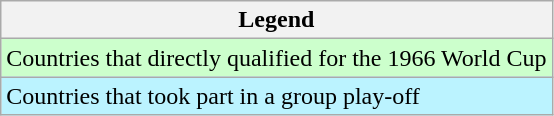<table class="wikitable">
<tr>
<th>Legend</th>
</tr>
<tr bgcolor=#ccffcc>
<td>Countries that directly qualified for the 1966 World Cup</td>
</tr>
<tr bgcolor=#BBF3FF>
<td>Countries that took part in a group play-off</td>
</tr>
</table>
